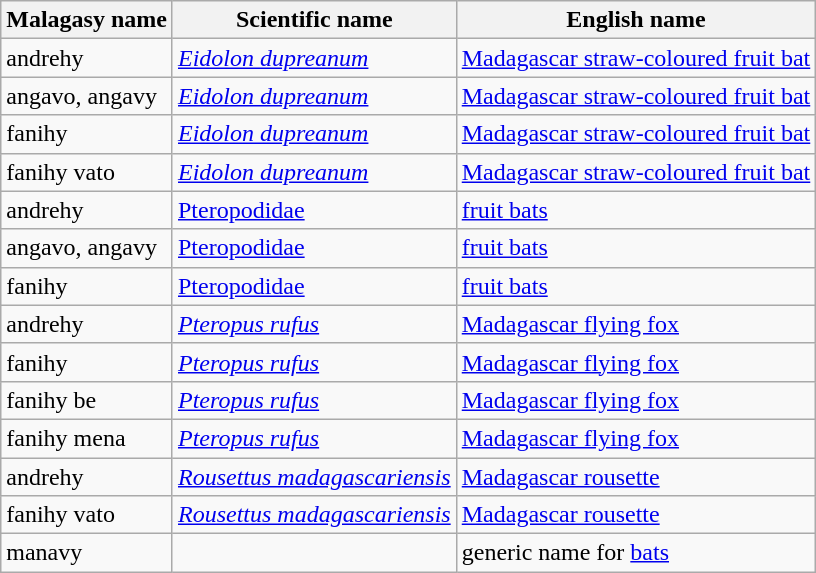<table class="wikitable sortable">
<tr>
<th>Malagasy name</th>
<th>Scientific name</th>
<th>English name</th>
</tr>
<tr>
<td>andrehy</td>
<td><em><a href='#'>Eidolon dupreanum</a></em></td>
<td><a href='#'>Madagascar straw-coloured fruit bat</a></td>
</tr>
<tr>
<td>angavo, angavy</td>
<td><em><a href='#'>Eidolon dupreanum</a></em></td>
<td><a href='#'>Madagascar straw-coloured fruit bat</a></td>
</tr>
<tr>
<td>fanihy</td>
<td><em><a href='#'>Eidolon dupreanum</a></em></td>
<td><a href='#'>Madagascar straw-coloured fruit bat</a></td>
</tr>
<tr>
<td>fanihy vato</td>
<td><em><a href='#'>Eidolon dupreanum</a></em></td>
<td><a href='#'>Madagascar straw-coloured fruit bat</a></td>
</tr>
<tr>
<td>andrehy</td>
<td><a href='#'>Pteropodidae</a></td>
<td><a href='#'>fruit bats</a></td>
</tr>
<tr>
<td>angavo, angavy</td>
<td><a href='#'>Pteropodidae</a></td>
<td><a href='#'>fruit bats</a></td>
</tr>
<tr>
<td>fanihy</td>
<td><a href='#'>Pteropodidae</a></td>
<td><a href='#'>fruit bats</a></td>
</tr>
<tr>
<td>andrehy</td>
<td><em><a href='#'>Pteropus rufus</a></em></td>
<td><a href='#'>Madagascar flying fox</a></td>
</tr>
<tr>
<td>fanihy</td>
<td><em><a href='#'>Pteropus rufus</a></em></td>
<td><a href='#'>Madagascar flying fox</a></td>
</tr>
<tr>
<td>fanihy be</td>
<td><em><a href='#'>Pteropus rufus</a></em></td>
<td><a href='#'>Madagascar flying fox</a></td>
</tr>
<tr>
<td>fanihy mena</td>
<td><em><a href='#'>Pteropus rufus</a></em></td>
<td><a href='#'>Madagascar flying fox</a></td>
</tr>
<tr>
<td>andrehy</td>
<td><em><a href='#'>Rousettus madagascariensis</a></em></td>
<td><a href='#'>Madagascar rousette</a></td>
</tr>
<tr>
<td>fanihy vato</td>
<td><em><a href='#'>Rousettus madagascariensis</a></em></td>
<td><a href='#'>Madagascar rousette</a></td>
</tr>
<tr>
<td>manavy</td>
<td></td>
<td>generic name for <a href='#'>bats</a></td>
</tr>
</table>
